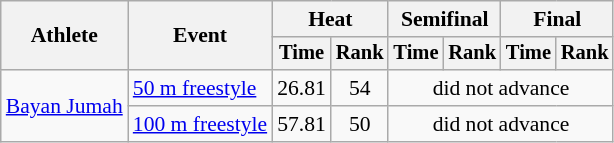<table class=wikitable style="font-size:90%">
<tr>
<th rowspan="2">Athlete</th>
<th rowspan="2">Event</th>
<th colspan="2">Heat</th>
<th colspan="2">Semifinal</th>
<th colspan="2">Final</th>
</tr>
<tr style="font-size:95%">
<th>Time</th>
<th>Rank</th>
<th>Time</th>
<th>Rank</th>
<th>Time</th>
<th>Rank</th>
</tr>
<tr align=center>
<td align=left rowspan=2><a href='#'>Bayan Jumah</a></td>
<td align=left><a href='#'>50 m freestyle</a></td>
<td>26.81</td>
<td>54</td>
<td colspan=4>did not advance</td>
</tr>
<tr align=center>
<td align=left><a href='#'>100 m freestyle</a></td>
<td>57.81</td>
<td>50</td>
<td colspan=4>did not advance</td>
</tr>
</table>
